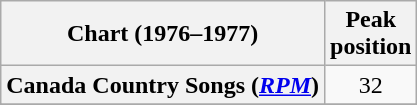<table class="wikitable sortable plainrowheaders" style="text-align:center">
<tr>
<th scope="col">Chart (1976–1977)</th>
<th scope="col">Peak<br> position</th>
</tr>
<tr>
<th scope="row">Canada Country Songs (<em><a href='#'>RPM</a></em>)</th>
<td>32</td>
</tr>
<tr>
</tr>
<tr>
</tr>
</table>
